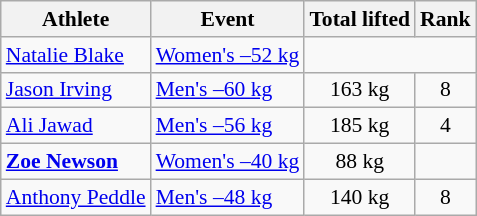<table class="wikitable" style="font-size:90%">
<tr>
<th>Athlete</th>
<th>Event</th>
<th>Total lifted</th>
<th>Rank</th>
</tr>
<tr>
<td><a href='#'>Natalie Blake</a></td>
<td><a href='#'>Women's –52 kg</a></td>
<td align="center" colspan=2></td>
</tr>
<tr>
<td><a href='#'>Jason Irving</a></td>
<td><a href='#'>Men's –60 kg</a></td>
<td align="center">163 kg</td>
<td align="center">8</td>
</tr>
<tr>
<td><a href='#'>Ali Jawad</a></td>
<td><a href='#'>Men's –56 kg</a></td>
<td align="center">185 kg</td>
<td align="center">4</td>
</tr>
<tr>
<td><strong><a href='#'>Zoe Newson</a></strong></td>
<td><a href='#'>Women's –40 kg</a></td>
<td align="center">88 kg</td>
<td align="center"></td>
</tr>
<tr>
<td><a href='#'>Anthony Peddle</a></td>
<td><a href='#'>Men's –48 kg</a></td>
<td align="center">140 kg</td>
<td align="center">8</td>
</tr>
</table>
